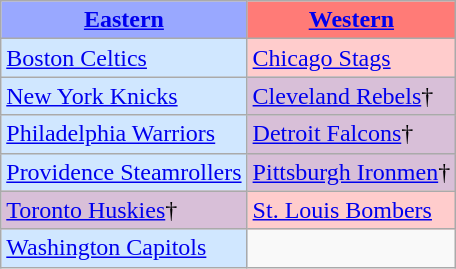<table class="wikitable">
<tr>
<th style="background-color: #99A8FF;"><a href='#'>Eastern</a></th>
<th style="background-color: #FF7B77;"><a href='#'>Western</a></th>
</tr>
<tr>
<td style="background-color: #D0E7FF;"><a href='#'>Boston Celtics</a></td>
<td style="background-color: #FFCCCC;"><a href='#'>Chicago Stags</a></td>
</tr>
<tr>
<td style="background-color: #D0E7FF;"><a href='#'>New York Knicks</a></td>
<td style="background-color: #D8BFD8;"><a href='#'>Cleveland Rebels</a>†</td>
</tr>
<tr>
<td style="background-color: #D0E7FF;"><a href='#'>Philadelphia Warriors</a></td>
<td style="background-color: #D8BFD8;"><a href='#'>Detroit Falcons</a>†</td>
</tr>
<tr>
<td style="background-color: #D0E7FF;"><a href='#'>Providence Steamrollers</a></td>
<td style="background-color: #D8BFD8;"><a href='#'>Pittsburgh Ironmen</a>†</td>
</tr>
<tr>
<td style="background-color: #D8BFD8;"><a href='#'>Toronto Huskies</a>†</td>
<td style="background-color: #FFCCCC;"><a href='#'>St. Louis Bombers</a></td>
</tr>
<tr>
<td style="background-color: #D0E7FF;"><a href='#'>Washington Capitols</a></td>
<td> </td>
</tr>
</table>
